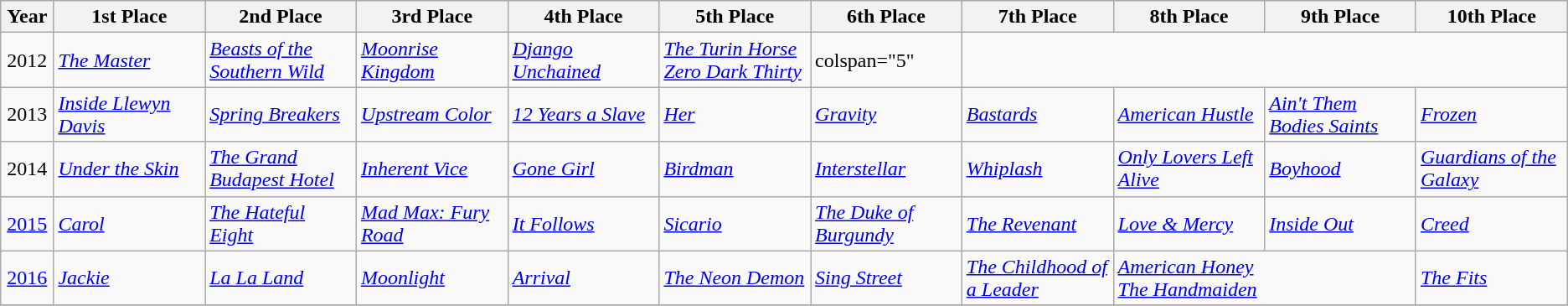<table class="wikitable">
<tr>
<th scope="col" width="3%">Year</th>
<th scope="col" width="9%">1st Place</th>
<th scope="col" width="9%">2nd Place</th>
<th scope="col" width="9%">3rd Place</th>
<th scope="col" width="9%">4th Place</th>
<th scope="col" width="9%">5th Place</th>
<th scope="col" width="9%">6th Place</th>
<th scope="col" width="9%">7th Place</th>
<th scope="col" width="9%">8th Place</th>
<th scope="col" width="9%">9th Place</th>
<th scope="col" width="9%">10th Place</th>
</tr>
<tr>
<td align="center">2012</td>
<td><em><a href='#'>The Master</a></em><br></td>
<td><em><a href='#'>Beasts of the Southern Wild</a></em><br></td>
<td><em><a href='#'>Moonrise Kingdom</a></em><br></td>
<td><em><a href='#'>Django Unchained</a></em></td>
<td><em><a href='#'>The Turin Horse</a></em> <br><em><a href='#'>Zero Dark Thirty</a></em> </td>
<td>colspan="5" </td>
</tr>
<tr>
<td align="center">2013</td>
<td><em><a href='#'>Inside Llewyn Davis</a></em><br></td>
<td><em><a href='#'>Spring Breakers</a></em><br></td>
<td><em><a href='#'>Upstream Color</a></em><br></td>
<td><em><a href='#'>12 Years a Slave</a></em><br></td>
<td><em><a href='#'>Her</a></em><br></td>
<td><em><a href='#'>Gravity</a></em><br></td>
<td><em><a href='#'>Bastards</a></em><br></td>
<td><em><a href='#'>American Hustle</a></em><br></td>
<td><em><a href='#'>Ain't Them Bodies Saints</a></em><br></td>
<td><em><a href='#'>Frozen</a></em><br></td>
</tr>
<tr>
<td align="center">2014</td>
<td><em><a href='#'>Under the Skin</a></em><br></td>
<td><em><a href='#'>The Grand Budapest Hotel</a></em><br></td>
<td><em><a href='#'>Inherent Vice</a></em><br></td>
<td><em><a href='#'>Gone Girl</a></em><br></td>
<td><em><a href='#'>Birdman</a></em><br></td>
<td><em><a href='#'>Interstellar</a></em><br></td>
<td><em><a href='#'>Whiplash</a></em><br></td>
<td><em><a href='#'>Only Lovers Left Alive</a></em><br></td>
<td><em><a href='#'>Boyhood</a></em></td>
<td><em><a href='#'>Guardians of the Galaxy</a></em><br></td>
</tr>
<tr>
<td align="center"><a href='#'>2015</a></td>
<td><em><a href='#'>Carol</a></em><br></td>
<td><em><a href='#'>The Hateful Eight</a></em><br></td>
<td><em><a href='#'>Mad Max: Fury Road</a></em><br></td>
<td><em><a href='#'>It Follows</a></em><br></td>
<td><em><a href='#'>Sicario</a></em><br></td>
<td><em><a href='#'>The Duke of Burgundy</a></em><br></td>
<td><em><a href='#'>The Revenant</a></em><br></td>
<td><em><a href='#'>Love & Mercy</a></em><br></td>
<td><em><a href='#'>Inside Out</a></em><br></td>
<td><em><a href='#'>Creed</a></em><br></td>
</tr>
<tr>
<td align="center"><a href='#'>2016</a></td>
<td><em><a href='#'>Jackie</a></em><br></td>
<td><em><a href='#'>La La Land</a></em><br></td>
<td><em><a href='#'>Moonlight</a></em><br></td>
<td><em><a href='#'>Arrival</a></em><br></td>
<td><em><a href='#'>The Neon Demon</a></em><br></td>
<td><em><a href='#'>Sing Street</a></em></td>
<td><em><a href='#'>The Childhood of a Leader</a></em><br></td>
<td colspan="2"><em><a href='#'>American Honey</a></em><br><em><a href='#'>The Handmaiden</a></em> </td>
<td><em><a href='#'>The Fits</a></em><br></td>
</tr>
<tr>
</tr>
</table>
